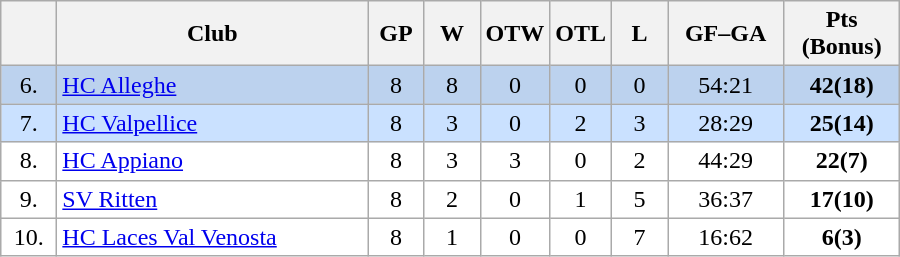<table class="wikitable">
<tr>
<th width="30"></th>
<th width="200">Club</th>
<th width="30">GP</th>
<th width="30">W</th>
<th width="30">OTW</th>
<th width="30">OTL</th>
<th width="30">L</th>
<th width="70">GF–GA</th>
<th width="70">Pts (Bonus)</th>
</tr>
<tr bgcolor="#BCD2EE" align="center">
<td>6.</td>
<td align="left"><a href='#'>HC Alleghe</a></td>
<td>8</td>
<td>8</td>
<td>0</td>
<td>0</td>
<td>0</td>
<td>54:21</td>
<td><strong>42(18)</strong></td>
</tr>
<tr bgcolor="#CAE1FF" align="center">
<td>7.</td>
<td align="left"><a href='#'>HC Valpellice</a></td>
<td>8</td>
<td>3</td>
<td>0</td>
<td>2</td>
<td>3</td>
<td>28:29</td>
<td><strong>25(14)</strong></td>
</tr>
<tr bgcolor="#FFFFFF" align="center">
<td>8.</td>
<td align="left"><a href='#'>HC Appiano</a></td>
<td>8</td>
<td>3</td>
<td>3</td>
<td>0</td>
<td>2</td>
<td>44:29</td>
<td><strong>22(7)</strong></td>
</tr>
<tr bgcolor="#FFFFFF" align="center">
<td>9.</td>
<td align="left"><a href='#'>SV Ritten</a></td>
<td>8</td>
<td>2</td>
<td>0</td>
<td>1</td>
<td>5</td>
<td>36:37</td>
<td><strong>17(10)</strong></td>
</tr>
<tr bgcolor="#FFFFFF" align="center">
<td>10.</td>
<td align="left"><a href='#'>HC Laces Val Venosta</a></td>
<td>8</td>
<td>1</td>
<td>0</td>
<td>0</td>
<td>7</td>
<td>16:62</td>
<td><strong>6(3)</strong></td>
</tr>
</table>
